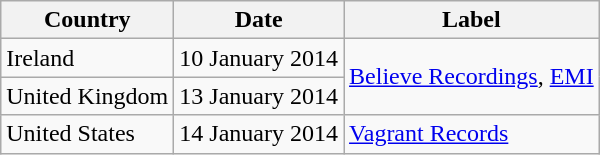<table class="wikitable plainrowheaders">
<tr>
<th scope="col">Country</th>
<th scope="col">Date</th>
<th scope="col">Label</th>
</tr>
<tr>
<td>Ireland</td>
<td>10 January 2014</td>
<td rowspan="2"><a href='#'>Believe Recordings</a>, <a href='#'>EMI</a></td>
</tr>
<tr>
<td>United Kingdom</td>
<td>13 January 2014</td>
</tr>
<tr>
<td>United States</td>
<td>14 January 2014</td>
<td><a href='#'>Vagrant Records</a></td>
</tr>
</table>
